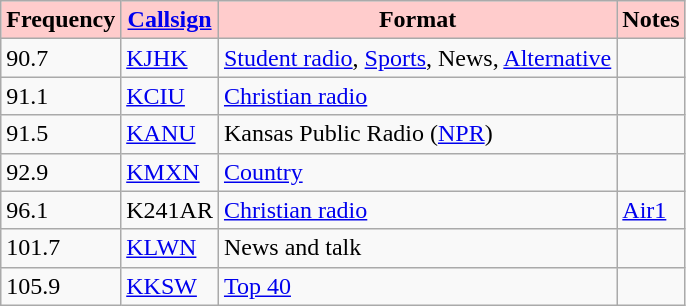<table class="wikitable">
<tr>
<th style="background:#fcc;">Frequency</th>
<th style="background:#fcc;"><a href='#'>Callsign</a></th>
<th style="background:#fcc;">Format</th>
<th style="background:#fcc;">Notes</th>
</tr>
<tr>
<td>90.7</td>
<td><a href='#'>KJHK</a></td>
<td><a href='#'>Student radio</a>, <a href='#'>Sports</a>, News, <a href='#'>Alternative</a></td>
<td></td>
</tr>
<tr>
<td>91.1</td>
<td><a href='#'>KCIU</a></td>
<td><a href='#'>Christian radio</a></td>
<td></td>
</tr>
<tr>
<td>91.5</td>
<td><a href='#'>KANU</a></td>
<td>Kansas Public Radio (<a href='#'>NPR</a>)</td>
<td></td>
</tr>
<tr>
<td>92.9</td>
<td><a href='#'>KMXN</a></td>
<td><a href='#'>Country</a></td>
<td></td>
</tr>
<tr>
<td>96.1</td>
<td>K241AR</td>
<td><a href='#'>Christian radio</a></td>
<td><a href='#'>Air1</a></td>
</tr>
<tr>
<td>101.7</td>
<td><a href='#'>KLWN</a></td>
<td>News and talk</td>
<td></td>
</tr>
<tr>
<td>105.9</td>
<td><a href='#'>KKSW</a></td>
<td><a href='#'>Top 40</a></td>
<td></td>
</tr>
</table>
